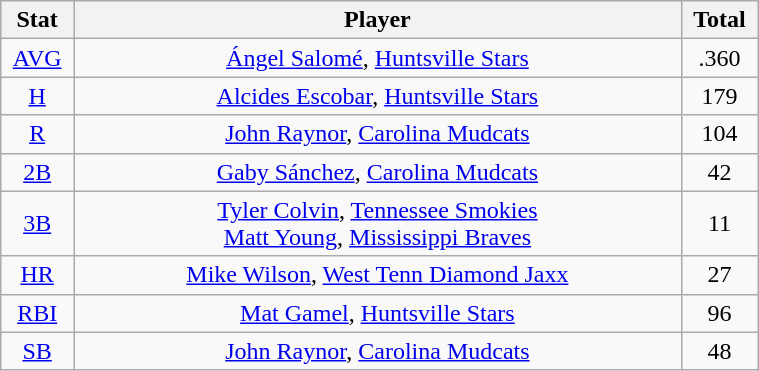<table class="wikitable" width="40%" style="text-align:center;">
<tr>
<th width="5%">Stat</th>
<th width="60%">Player</th>
<th width="5%">Total</th>
</tr>
<tr>
<td><a href='#'>AVG</a></td>
<td><a href='#'>Ángel Salomé</a>, <a href='#'>Huntsville Stars</a></td>
<td>.360</td>
</tr>
<tr>
<td><a href='#'>H</a></td>
<td><a href='#'>Alcides Escobar</a>, <a href='#'>Huntsville Stars</a></td>
<td>179</td>
</tr>
<tr>
<td><a href='#'>R</a></td>
<td><a href='#'>John Raynor</a>, <a href='#'>Carolina Mudcats</a></td>
<td>104</td>
</tr>
<tr>
<td><a href='#'>2B</a></td>
<td><a href='#'>Gaby Sánchez</a>, <a href='#'>Carolina Mudcats</a></td>
<td>42</td>
</tr>
<tr>
<td><a href='#'>3B</a></td>
<td><a href='#'>Tyler Colvin</a>, <a href='#'>Tennessee Smokies</a> <br> <a href='#'>Matt Young</a>, <a href='#'>Mississippi Braves</a></td>
<td>11</td>
</tr>
<tr>
<td><a href='#'>HR</a></td>
<td><a href='#'>Mike Wilson</a>, <a href='#'>West Tenn Diamond Jaxx</a></td>
<td>27</td>
</tr>
<tr>
<td><a href='#'>RBI</a></td>
<td><a href='#'>Mat Gamel</a>, <a href='#'>Huntsville Stars</a></td>
<td>96</td>
</tr>
<tr>
<td><a href='#'>SB</a></td>
<td><a href='#'>John Raynor</a>, <a href='#'>Carolina Mudcats</a></td>
<td>48</td>
</tr>
</table>
